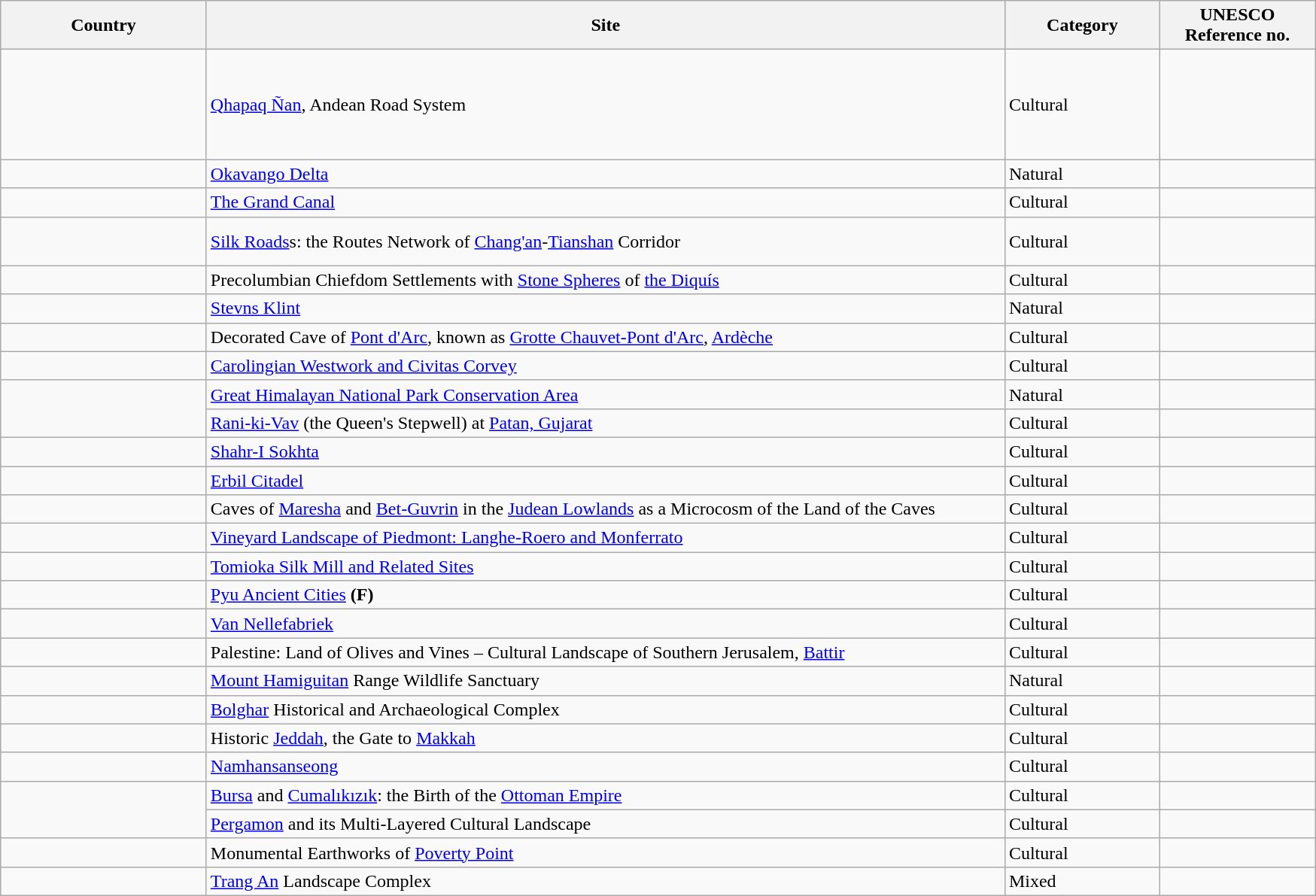<table class="wikitable sortable" style="font-size:100%;">
<tr>
<th scope="col" width="175">Country</th>
<th scope="col" width="700">Site</th>
<th scope="col" width="130">Category</th>
<th scope="col" width="130">UNESCO Reference no.</th>
</tr>
<tr>
<td><br><br><br><br><br></td>
<td><a href='#'>Qhapaq Ñan</a>, Andean Road System</td>
<td>Cultural</td>
<td></td>
</tr>
<tr>
<td></td>
<td><a href='#'>Okavango Delta</a></td>
<td>Natural</td>
<td></td>
</tr>
<tr>
<td></td>
<td><a href='#'>The Grand Canal</a></td>
<td>Cultural</td>
<td></td>
</tr>
<tr>
<td><br><br></td>
<td><a href='#'>Silk Roads</a>s: the Routes Network of <a href='#'>Chang'an</a>-<a href='#'>Tianshan</a> Corridor</td>
<td>Cultural</td>
<td></td>
</tr>
<tr>
<td></td>
<td>Precolumbian Chiefdom Settlements with <a href='#'>Stone Spheres</a> of <a href='#'>the Diquís</a></td>
<td>Cultural</td>
<td></td>
</tr>
<tr>
<td></td>
<td><a href='#'>Stevns Klint</a></td>
<td>Natural</td>
<td></td>
</tr>
<tr>
<td></td>
<td>Decorated Cave of <a href='#'>Pont d'Arc</a>, known as <a href='#'>Grotte Chauvet-Pont d'Arc</a>, <a href='#'>Ardèche</a></td>
<td>Cultural</td>
<td></td>
</tr>
<tr>
<td></td>
<td><a href='#'>Carolingian Westwork and Civitas Corvey</a></td>
<td>Cultural</td>
<td></td>
</tr>
<tr>
<td rowspan="2"></td>
<td><a href='#'>Great Himalayan National Park Conservation Area</a></td>
<td>Natural</td>
<td></td>
</tr>
<tr>
<td><a href='#'>Rani-ki-Vav</a> (the Queen's Stepwell) at <a href='#'>Patan, Gujarat</a></td>
<td>Cultural</td>
<td></td>
</tr>
<tr>
<td></td>
<td><a href='#'>Shahr-I Sokhta</a></td>
<td>Cultural</td>
<td></td>
</tr>
<tr>
<td></td>
<td><a href='#'>Erbil Citadel</a></td>
<td>Cultural</td>
<td></td>
</tr>
<tr>
<td></td>
<td>Caves of <a href='#'>Maresha</a> and <a href='#'>Bet-Guvrin</a> in the <a href='#'>Judean Lowlands</a> as a Microcosm of the Land of the Caves</td>
<td>Cultural</td>
<td></td>
</tr>
<tr>
<td></td>
<td><a href='#'>Vineyard Landscape of Piedmont: Langhe-Roero and Monferrato</a></td>
<td>Cultural</td>
<td></td>
</tr>
<tr>
<td></td>
<td><a href='#'>Tomioka Silk Mill and Related Sites</a></td>
<td>Cultural</td>
<td></td>
</tr>
<tr>
<td></td>
<td><a href='#'>Pyu Ancient Cities</a> <strong>(F)</strong></td>
<td>Cultural</td>
<td></td>
</tr>
<tr>
<td></td>
<td><a href='#'>Van Nellefabriek</a></td>
<td>Cultural</td>
<td></td>
</tr>
<tr>
<td></td>
<td>Palestine: Land of Olives and Vines – Cultural Landscape of Southern Jerusalem, <a href='#'>Battir</a></td>
<td>Cultural</td>
<td></td>
</tr>
<tr>
<td></td>
<td><a href='#'>Mount Hamiguitan</a> Range Wildlife Sanctuary</td>
<td>Natural</td>
<td></td>
</tr>
<tr>
<td></td>
<td><a href='#'>Bolghar</a> Historical and Archaeological Complex</td>
<td>Cultural</td>
<td></td>
</tr>
<tr>
<td></td>
<td>Historic <a href='#'>Jeddah</a>, the Gate to <a href='#'>Makkah</a></td>
<td>Cultural</td>
<td></td>
</tr>
<tr>
<td></td>
<td><a href='#'>Namhansanseong</a></td>
<td>Cultural</td>
<td></td>
</tr>
<tr>
<td rowspan="2"></td>
<td><a href='#'>Bursa</a> and <a href='#'>Cumalıkızık</a>: the Birth of the <a href='#'>Ottoman Empire</a></td>
<td>Cultural</td>
<td></td>
</tr>
<tr>
<td><a href='#'>Pergamon</a> and its Multi-Layered Cultural Landscape</td>
<td>Cultural</td>
<td></td>
</tr>
<tr>
<td></td>
<td>Monumental Earthworks of <a href='#'>Poverty Point</a></td>
<td>Cultural</td>
<td></td>
</tr>
<tr>
<td></td>
<td><a href='#'>Trang An</a> Landscape Complex</td>
<td>Mixed</td>
<td></td>
</tr>
</table>
